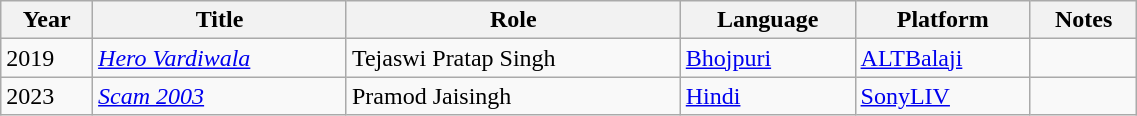<table class="wikitable plainrowheaders sortable" width=60%>
<tr>
<th scope="col">Year</th>
<th scope="col">Title</th>
<th scope="col">Role</th>
<th scope="col">Language</th>
<th scope="col">Platform</th>
<th scope="col" class="unsortable">Notes</th>
</tr>
<tr>
<td>2019</td>
<td><em><a href='#'>Hero Vardiwala</a></em></td>
<td>Tejaswi Pratap Singh</td>
<td><a href='#'>Bhojpuri</a></td>
<td><a href='#'>ALTBalaji</a></td>
<td></td>
</tr>
<tr>
<td>2023</td>
<td><em><a href='#'>Scam 2003</a></em></td>
<td>Pramod Jaisingh</td>
<td><a href='#'>Hindi</a></td>
<td><a href='#'>SonyLIV</a></td>
<td></td>
</tr>
</table>
